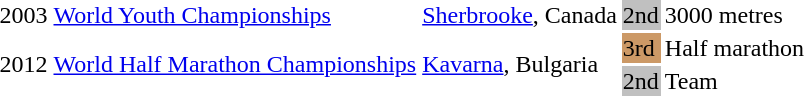<table>
<tr>
<td>2003</td>
<td><a href='#'>World Youth Championships</a></td>
<td><a href='#'>Sherbrooke</a>, Canada</td>
<td bgcolor=silver>2nd</td>
<td>3000 metres</td>
<td></td>
</tr>
<tr>
<td rowspan=2>2012</td>
<td rowspan=2><a href='#'>World Half Marathon Championships</a></td>
<td rowspan=2><a href='#'>Kavarna</a>, Bulgaria</td>
<td bgcolor=cc9966>3rd</td>
<td>Half marathon</td>
<td></td>
</tr>
<tr>
<td bgcolor=silver>2nd</td>
<td>Team</td>
</tr>
</table>
